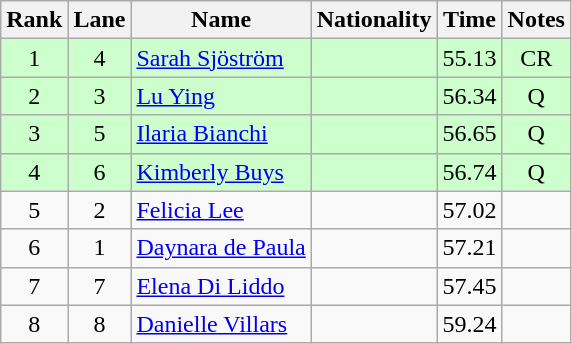<table class="wikitable sortable" style="text-align:center">
<tr>
<th>Rank</th>
<th>Lane</th>
<th>Name</th>
<th>Nationality</th>
<th>Time</th>
<th>Notes</th>
</tr>
<tr bgcolor=ccffcc>
<td>1</td>
<td>4</td>
<td align=left><a href='#'>Sarah Sjöström</a></td>
<td align=left></td>
<td>55.13</td>
<td>CR</td>
</tr>
<tr bgcolor=ccffcc>
<td>2</td>
<td>3</td>
<td align=left><a href='#'>Lu Ying</a></td>
<td align=left></td>
<td>56.34</td>
<td>Q</td>
</tr>
<tr bgcolor=ccffcc>
<td>3</td>
<td>5</td>
<td align=left><a href='#'>Ilaria Bianchi</a></td>
<td align=left></td>
<td>56.65</td>
<td>Q</td>
</tr>
<tr bgcolor=ccffcc>
<td>4</td>
<td>6</td>
<td align=left><a href='#'>Kimberly Buys</a></td>
<td align=left></td>
<td>56.74</td>
<td>Q</td>
</tr>
<tr>
<td>5</td>
<td>2</td>
<td align=left><a href='#'>Felicia Lee</a></td>
<td align=left></td>
<td>57.02</td>
<td></td>
</tr>
<tr>
<td>6</td>
<td>1</td>
<td align=left><a href='#'>Daynara de Paula</a></td>
<td align=left></td>
<td>57.21</td>
<td></td>
</tr>
<tr>
<td>7</td>
<td>7</td>
<td align=left><a href='#'>Elena Di Liddo</a></td>
<td align=left></td>
<td>57.45</td>
<td></td>
</tr>
<tr>
<td>8</td>
<td>8</td>
<td align=left><a href='#'>Danielle Villars</a></td>
<td align=left></td>
<td>59.24</td>
<td></td>
</tr>
</table>
